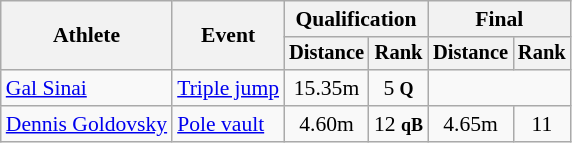<table class="wikitable" style="font-size:90%">
<tr>
<th rowspan=2>Athlete</th>
<th rowspan=2>Event</th>
<th colspan=2>Qualification</th>
<th colspan=2>Final</th>
</tr>
<tr style="font-size:95%">
<th>Distance</th>
<th>Rank</th>
<th>Distance</th>
<th>Rank</th>
</tr>
<tr align=center>
<td align=left><a href='#'>Gal Sinai</a></td>
<td align=left><a href='#'>Triple jump</a></td>
<td>15.35m</td>
<td>5  <small><strong>Q</strong></small></td>
<td colspan="2"></td>
</tr>
<tr align=center>
<td align=left><a href='#'>Dennis Goldovsky</a></td>
<td align=left><a href='#'>Pole vault</a></td>
<td>4.60m</td>
<td>12 <small><strong>qB</strong></small></td>
<td>4.65m</td>
<td>11</td>
</tr>
</table>
